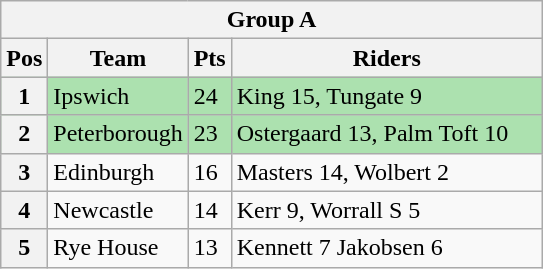<table class="wikitable">
<tr>
<th colspan="4">Group A</th>
</tr>
<tr>
<th width=20>Pos</th>
<th width=80>Team</th>
<th width=20>Pts</th>
<th width=200>Riders</th>
</tr>
<tr style="background:#ACE1AF;">
<th>1</th>
<td>Ipswich</td>
<td>24</td>
<td>King 15, Tungate 9</td>
</tr>
<tr style="background:#ACE1AF;">
<th>2</th>
<td>Peterborough</td>
<td>23</td>
<td>Ostergaard 13, Palm Toft 10</td>
</tr>
<tr>
<th>3</th>
<td>Edinburgh</td>
<td>16</td>
<td>Masters 14, Wolbert 2</td>
</tr>
<tr>
<th>4</th>
<td>Newcastle</td>
<td>14</td>
<td>Kerr 9, Worrall S 5</td>
</tr>
<tr>
<th>5</th>
<td>Rye House</td>
<td>13</td>
<td>Kennett 7 Jakobsen 6</td>
</tr>
</table>
